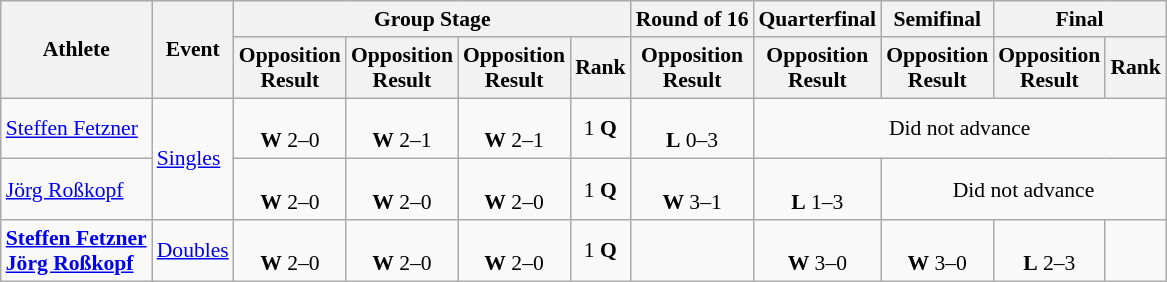<table class=wikitable style="font-size:90%">
<tr>
<th rowspan="2">Athlete</th>
<th rowspan="2">Event</th>
<th colspan="4">Group Stage</th>
<th>Round of 16</th>
<th>Quarterfinal</th>
<th>Semifinal</th>
<th colspan=2>Final</th>
</tr>
<tr>
<th>Opposition<br>Result</th>
<th>Opposition<br>Result</th>
<th>Opposition<br>Result</th>
<th>Rank</th>
<th>Opposition<br>Result</th>
<th>Opposition<br>Result</th>
<th>Opposition<br>Result</th>
<th>Opposition<br>Result</th>
<th>Rank</th>
</tr>
<tr align=center>
<td align=left><a href='#'>Steffen Fetzner</a></td>
<td align=left rowspan=2><a href='#'>Singles</a></td>
<td><br><strong>W</strong> 2–0</td>
<td><br><strong>W</strong> 2–1</td>
<td><br><strong>W</strong> 2–1</td>
<td>1 <strong>Q</strong></td>
<td><br><strong>L</strong> 0–3</td>
<td colspan=4>Did not advance</td>
</tr>
<tr align=center>
<td align=left><a href='#'>Jörg Roßkopf</a></td>
<td><br><strong>W</strong> 2–0</td>
<td><br><strong>W</strong> 2–0</td>
<td><br><strong>W</strong> 2–0</td>
<td>1 <strong>Q</strong></td>
<td><br><strong>W</strong> 3–1</td>
<td><br><strong>L</strong> 1–3</td>
<td colspan=3>Did not advance</td>
</tr>
<tr align=center>
<td align=left><strong><a href='#'>Steffen Fetzner</a><br><a href='#'>Jörg Roßkopf</a></strong></td>
<td align=left><a href='#'>Doubles</a></td>
<td><br><strong>W</strong> 2–0</td>
<td><br><strong>W</strong> 2–0</td>
<td><br><strong>W</strong> 2–0</td>
<td>1 <strong>Q</strong></td>
<td></td>
<td><br><strong>W</strong> 3–0</td>
<td><br><strong>W</strong> 3–0</td>
<td><br><strong>L</strong> 2–3</td>
<td></td>
</tr>
</table>
